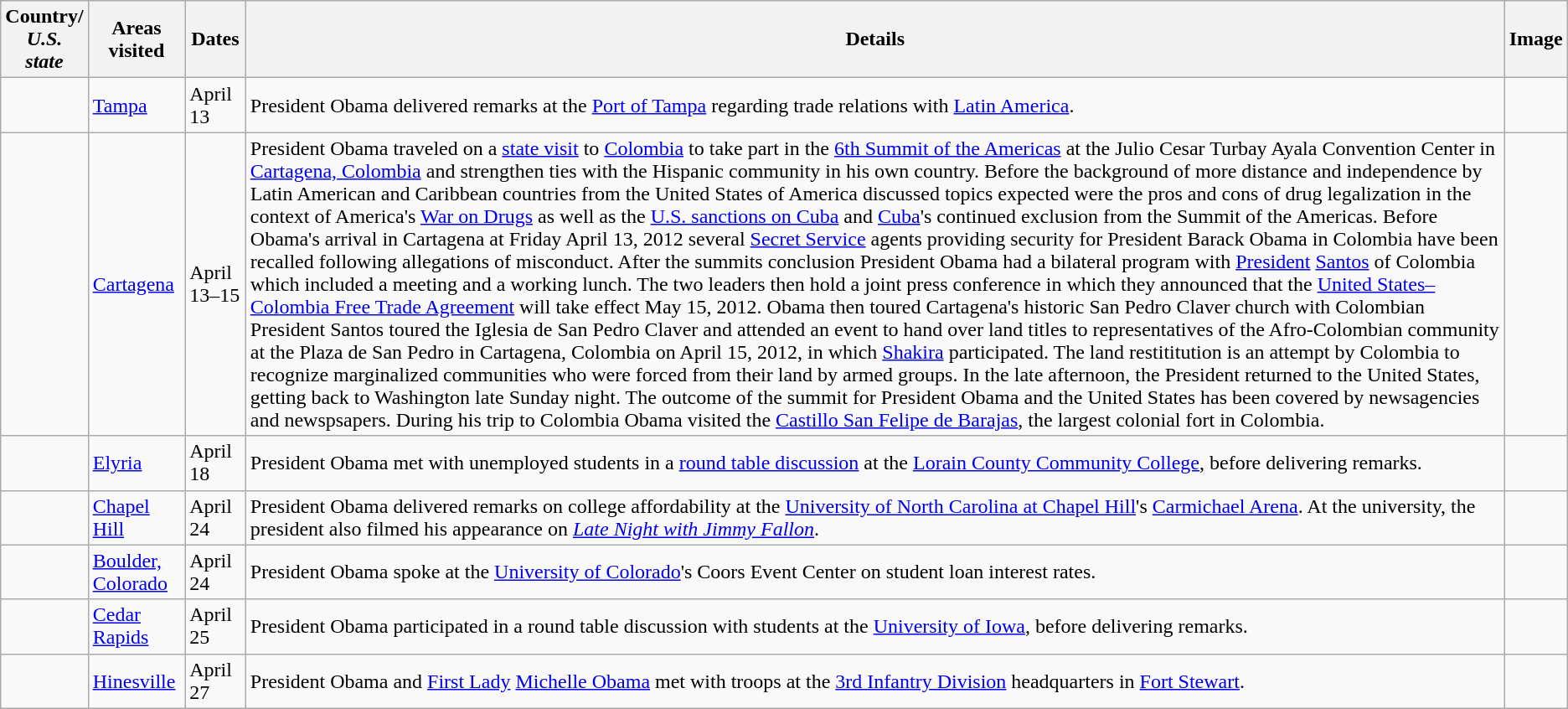<table class="wikitable">
<tr>
<th>Country/<br><em>U.S. state</em></th>
<th>Areas visited</th>
<th>Dates</th>
<th>Details</th>
<th>Image</th>
</tr>
<tr>
<td><em></em></td>
<td><a href='#'>Tampa</a></td>
<td>April 13</td>
<td>President Obama delivered remarks at the <a href='#'>Port of Tampa</a> regarding trade relations with <a href='#'>Latin America</a>.</td>
<td></td>
</tr>
<tr>
<td></td>
<td><a href='#'>Cartagena</a></td>
<td>April 13–15</td>
<td>President Obama traveled on a <a href='#'>state visit</a> to <a href='#'>Colombia</a> to take part in the <a href='#'>6th Summit of the Americas</a> at the Julio Cesar Turbay Ayala Convention Center in <a href='#'>Cartagena, Colombia</a> and strengthen ties with the Hispanic community in his own country. Before the background of more distance and independence by Latin American and Caribbean countries from the United States of America discussed topics expected were the pros and cons of drug legalization in the context of America's <a href='#'>War on Drugs</a> as well as the <a href='#'>U.S. sanctions on Cuba</a> and <a href='#'>Cuba</a>'s continued exclusion from the Summit of the Americas. Before Obama's arrival in Cartagena at Friday April 13, 2012 several <a href='#'>Secret Service</a> agents providing security for President Barack Obama in Colombia have been recalled following allegations of misconduct. After the summits conclusion President Obama had a bilateral program with <a href='#'>President</a> <a href='#'>Santos</a> of Colombia which included a meeting and a working lunch. The two leaders then hold a joint press conference in which they announced that the <a href='#'>United States–Colombia Free Trade Agreement</a> will take effect May 15, 2012. Obama then toured Cartagena's historic San Pedro Claver church with Colombian President Santos toured the Iglesia de San Pedro Claver and attended an event to hand over land titles to representatives of the Afro-Colombian community at the Plaza de San Pedro in Cartagena, Colombia on April 15, 2012, in which <a href='#'>Shakira</a> participated. The land restititution is an attempt by Colombia to recognize marginalized communities who were forced from their land by armed groups. In the late afternoon, the President returned to the United States, getting back to Washington late Sunday night. The outcome of the summit for President Obama and the United States has been covered by newsagencies and newspsapers. During his trip to Colombia Obama visited the <a href='#'>Castillo San Felipe de Barajas</a>, the largest colonial fort in Colombia.</td>
<td></td>
</tr>
<tr>
<td><em></em></td>
<td><a href='#'>Elyria</a></td>
<td>April 18</td>
<td>President Obama met with unemployed students in a <a href='#'>round table discussion</a> at the <a href='#'>Lorain County Community College</a>, before delivering remarks.</td>
<td></td>
</tr>
<tr>
<td><em></em></td>
<td><a href='#'>Chapel Hill</a></td>
<td>April 24</td>
<td>President Obama delivered remarks on college affordability at the <a href='#'>University of North Carolina at Chapel Hill</a>'s <a href='#'>Carmichael Arena</a>. At the university, the president also filmed his appearance on <em><a href='#'>Late Night with Jimmy Fallon</a></em>.</td>
<td></td>
</tr>
<tr>
<td><em></em></td>
<td><a href='#'>Boulder, Colorado</a></td>
<td>April 24</td>
<td>President Obama spoke at the <a href='#'>University of Colorado</a>'s Coors Event Center on student loan interest rates.</td>
<td></td>
</tr>
<tr>
<td><em></em></td>
<td><a href='#'>Cedar Rapids</a></td>
<td>April 25</td>
<td>President Obama participated in a round table discussion with students at the <a href='#'>University of Iowa</a>, before delivering remarks.</td>
<td></td>
</tr>
<tr>
<td><em></em></td>
<td><a href='#'>Hinesville</a></td>
<td>April 27</td>
<td>President Obama and <a href='#'>First Lady</a> <a href='#'>Michelle Obama</a> met with troops at the <a href='#'>3rd Infantry Division</a> headquarters in <a href='#'>Fort Stewart</a>.</td>
<td></td>
</tr>
</table>
